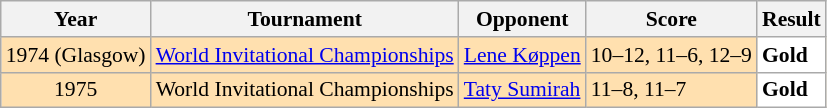<table class="sortable wikitable" style="font-size:90%;">
<tr>
<th>Year</th>
<th>Tournament</th>
<th>Opponent</th>
<th>Score</th>
<th>Result</th>
</tr>
<tr style="background:#FFE0AF">
<td align="center">1974 (Glasgow)</td>
<td align="left"><a href='#'>World Invitational Championships</a></td>
<td align="left"> <a href='#'>Lene Køppen</a></td>
<td align="left">10–12, 11–6, 12–9</td>
<td style="text-align:left; background:white"> <strong>Gold</strong></td>
</tr>
<tr style="background:#FFE0AF">
<td align="center">1975</td>
<td align="left">World Invitational Championships</td>
<td align="left"> <a href='#'>Taty Sumirah</a></td>
<td align="left">11–8, 11–7</td>
<td style="text-align:left; background:white"> <strong>Gold</strong></td>
</tr>
</table>
